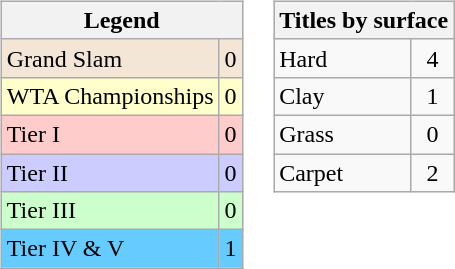<table>
<tr valign=top>
<td><br><table class="wikitable sortable mw-collapsible mw-collapsed">
<tr>
<th colspan=2>Legend</th>
</tr>
<tr bgcolor="#f3e6d7">
<td>Grand Slam</td>
<td align="center">0</td>
</tr>
<tr bgcolor="#ffffcc">
<td>WTA Championships</td>
<td align="center">0</td>
</tr>
<tr bgcolor="#ffcccc">
<td>Tier I</td>
<td align="center">0</td>
</tr>
<tr bgcolor="#ccccff">
<td>Tier II</td>
<td align="center">0</td>
</tr>
<tr bgcolor="#CCFFCC">
<td>Tier III</td>
<td align="center">0</td>
</tr>
<tr bgcolor="#66CCFF">
<td>Tier IV & V</td>
<td align="center">1</td>
</tr>
</table>
</td>
<td><br><table class="wikitable sortable mw-collapsible mw-collapsed">
<tr>
<th colspan=2>Titles by surface</th>
</tr>
<tr>
<td>Hard</td>
<td align="center">4</td>
</tr>
<tr>
<td>Clay</td>
<td align="center">1</td>
</tr>
<tr>
<td>Grass</td>
<td align="center">0</td>
</tr>
<tr>
<td>Carpet</td>
<td align="center">2</td>
</tr>
</table>
</td>
</tr>
</table>
